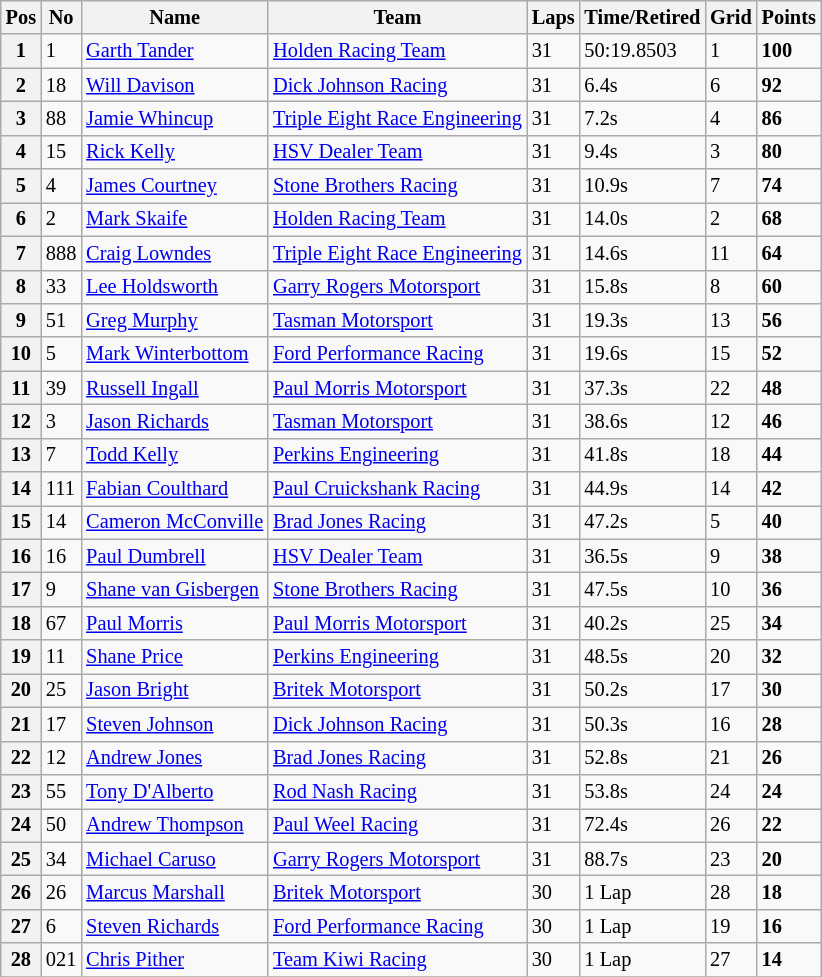<table class="wikitable" style="font-size: 85%;">
<tr>
<th>Pos</th>
<th>No</th>
<th>Name</th>
<th>Team</th>
<th>Laps</th>
<th>Time/Retired</th>
<th>Grid</th>
<th>Points</th>
</tr>
<tr>
<th>1</th>
<td>1</td>
<td> <a href='#'>Garth Tander</a></td>
<td><a href='#'>Holden Racing Team</a></td>
<td>31</td>
<td>50:19.8503</td>
<td>1</td>
<td><strong>100</strong></td>
</tr>
<tr>
<th>2</th>
<td>18</td>
<td> <a href='#'>Will Davison</a></td>
<td><a href='#'>Dick Johnson Racing</a></td>
<td>31</td>
<td>6.4s</td>
<td>6</td>
<td><strong>92</strong></td>
</tr>
<tr>
<th>3</th>
<td>88</td>
<td> <a href='#'>Jamie Whincup</a></td>
<td><a href='#'>Triple Eight Race Engineering</a></td>
<td>31</td>
<td>7.2s</td>
<td>4</td>
<td><strong>86</strong></td>
</tr>
<tr>
<th>4</th>
<td>15</td>
<td> <a href='#'>Rick Kelly</a></td>
<td><a href='#'>HSV Dealer Team</a></td>
<td>31</td>
<td>9.4s</td>
<td>3</td>
<td><strong>80</strong></td>
</tr>
<tr>
<th>5</th>
<td>4</td>
<td> <a href='#'>James Courtney</a></td>
<td><a href='#'>Stone Brothers Racing</a></td>
<td>31</td>
<td>10.9s</td>
<td>7</td>
<td><strong>74</strong></td>
</tr>
<tr>
<th>6</th>
<td>2</td>
<td> <a href='#'>Mark Skaife</a></td>
<td><a href='#'>Holden Racing Team</a></td>
<td>31</td>
<td>14.0s</td>
<td>2</td>
<td><strong>68</strong></td>
</tr>
<tr>
<th>7</th>
<td>888</td>
<td> <a href='#'>Craig Lowndes</a></td>
<td><a href='#'>Triple Eight Race Engineering</a></td>
<td>31</td>
<td>14.6s</td>
<td>11</td>
<td><strong>64</strong></td>
</tr>
<tr>
<th>8</th>
<td>33</td>
<td> <a href='#'>Lee Holdsworth</a></td>
<td><a href='#'>Garry Rogers Motorsport</a></td>
<td>31</td>
<td>15.8s</td>
<td>8</td>
<td><strong>60</strong></td>
</tr>
<tr>
<th>9</th>
<td>51</td>
<td> <a href='#'>Greg Murphy</a></td>
<td><a href='#'>Tasman Motorsport</a></td>
<td>31</td>
<td>19.3s</td>
<td>13</td>
<td><strong>56</strong></td>
</tr>
<tr>
<th>10</th>
<td>5</td>
<td> <a href='#'>Mark Winterbottom</a></td>
<td><a href='#'>Ford Performance Racing</a></td>
<td>31</td>
<td>19.6s</td>
<td>15</td>
<td><strong>52</strong></td>
</tr>
<tr>
<th>11</th>
<td>39</td>
<td> <a href='#'>Russell Ingall</a></td>
<td><a href='#'>Paul Morris Motorsport</a></td>
<td>31</td>
<td>37.3s</td>
<td>22</td>
<td><strong>48</strong></td>
</tr>
<tr>
<th>12</th>
<td>3</td>
<td> <a href='#'>Jason Richards</a></td>
<td><a href='#'>Tasman Motorsport</a></td>
<td>31</td>
<td>38.6s</td>
<td>12</td>
<td><strong>46</strong></td>
</tr>
<tr>
<th>13</th>
<td>7</td>
<td> <a href='#'>Todd Kelly</a></td>
<td><a href='#'>Perkins Engineering</a></td>
<td>31</td>
<td>41.8s</td>
<td>18</td>
<td><strong>44</strong></td>
</tr>
<tr>
<th>14</th>
<td>111</td>
<td> <a href='#'>Fabian Coulthard</a></td>
<td><a href='#'>Paul Cruickshank Racing</a></td>
<td>31</td>
<td>44.9s</td>
<td>14</td>
<td><strong>42</strong></td>
</tr>
<tr>
<th>15</th>
<td>14</td>
<td> <a href='#'>Cameron McConville</a></td>
<td><a href='#'>Brad Jones Racing</a></td>
<td>31</td>
<td>47.2s</td>
<td>5</td>
<td><strong>40</strong></td>
</tr>
<tr>
<th>16</th>
<td>16</td>
<td> <a href='#'>Paul Dumbrell</a></td>
<td><a href='#'>HSV Dealer Team</a></td>
<td>31</td>
<td>36.5s</td>
<td>9</td>
<td><strong>38</strong></td>
</tr>
<tr>
<th>17</th>
<td>9</td>
<td> <a href='#'>Shane van Gisbergen</a></td>
<td><a href='#'>Stone Brothers Racing</a></td>
<td>31</td>
<td>47.5s</td>
<td>10</td>
<td><strong>36</strong></td>
</tr>
<tr>
<th>18</th>
<td>67</td>
<td> <a href='#'>Paul Morris</a></td>
<td><a href='#'>Paul Morris Motorsport</a></td>
<td>31</td>
<td>40.2s</td>
<td>25</td>
<td><strong>34</strong></td>
</tr>
<tr>
<th>19</th>
<td>11</td>
<td> <a href='#'>Shane Price</a></td>
<td><a href='#'>Perkins Engineering</a></td>
<td>31</td>
<td>48.5s</td>
<td>20</td>
<td><strong>32</strong></td>
</tr>
<tr>
<th>20</th>
<td>25</td>
<td> <a href='#'>Jason Bright</a></td>
<td><a href='#'>Britek Motorsport</a></td>
<td>31</td>
<td>50.2s</td>
<td>17</td>
<td><strong>30</strong></td>
</tr>
<tr>
<th>21</th>
<td>17</td>
<td> <a href='#'>Steven Johnson</a></td>
<td><a href='#'>Dick Johnson Racing</a></td>
<td>31</td>
<td>50.3s</td>
<td>16</td>
<td><strong>28</strong></td>
</tr>
<tr>
<th>22</th>
<td>12</td>
<td> <a href='#'>Andrew Jones</a></td>
<td><a href='#'>Brad Jones Racing</a></td>
<td>31</td>
<td>52.8s</td>
<td>21</td>
<td><strong>26</strong></td>
</tr>
<tr>
<th>23</th>
<td>55</td>
<td> <a href='#'>Tony D'Alberto</a></td>
<td><a href='#'>Rod Nash Racing</a></td>
<td>31</td>
<td>53.8s</td>
<td>24</td>
<td><strong>24</strong></td>
</tr>
<tr>
<th>24</th>
<td>50</td>
<td> <a href='#'>Andrew Thompson</a></td>
<td><a href='#'>Paul Weel Racing</a></td>
<td>31</td>
<td>72.4s</td>
<td>26</td>
<td><strong>22</strong></td>
</tr>
<tr>
<th>25</th>
<td>34</td>
<td> <a href='#'>Michael Caruso</a></td>
<td><a href='#'>Garry Rogers Motorsport</a></td>
<td>31</td>
<td>88.7s</td>
<td>23</td>
<td><strong>20</strong></td>
</tr>
<tr>
<th>26</th>
<td>26</td>
<td> <a href='#'>Marcus Marshall</a></td>
<td><a href='#'>Britek Motorsport</a></td>
<td>30</td>
<td> 1 Lap</td>
<td>28</td>
<td><strong>18</strong></td>
</tr>
<tr>
<th>27</th>
<td>6</td>
<td> <a href='#'>Steven Richards</a></td>
<td><a href='#'>Ford Performance Racing</a></td>
<td>30</td>
<td> 1 Lap</td>
<td>19</td>
<td><strong>16</strong></td>
</tr>
<tr>
<th>28</th>
<td>021</td>
<td> <a href='#'>Chris Pither</a></td>
<td><a href='#'>Team Kiwi Racing</a></td>
<td>30</td>
<td> 1 Lap</td>
<td>27</td>
<td><strong>14</strong></td>
</tr>
<tr>
</tr>
</table>
